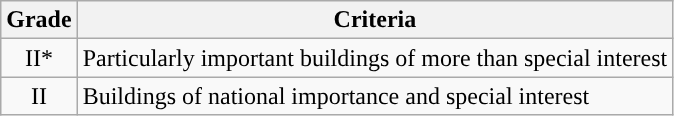<table class="wikitable">
<tr>
<th>Grade</th>
<th>Criteria</th>
</tr>
<tr>
<td align="center" >II*</td>
<td>Particularly important buildings of more than special interest</td>
</tr>
<tr>
<td align="center" >II</td>
<td>Buildings of national importance and special interest</td>
</tr>
</table>
